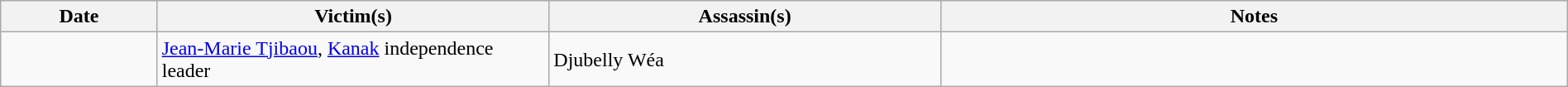<table class="wikitable sortable" style="width:100%">
<tr>
<th style="width:10%">Date</th>
<th style="width:25%">Victim(s)</th>
<th style="width:25%">Assassin(s)</th>
<th style="width:40%">Notes</th>
</tr>
<tr>
<td></td>
<td><a href='#'>Jean-Marie Tjibaou</a>, <a href='#'>Kanak</a> independence leader</td>
<td>Djubelly Wéa</td>
<td></td>
</tr>
</table>
